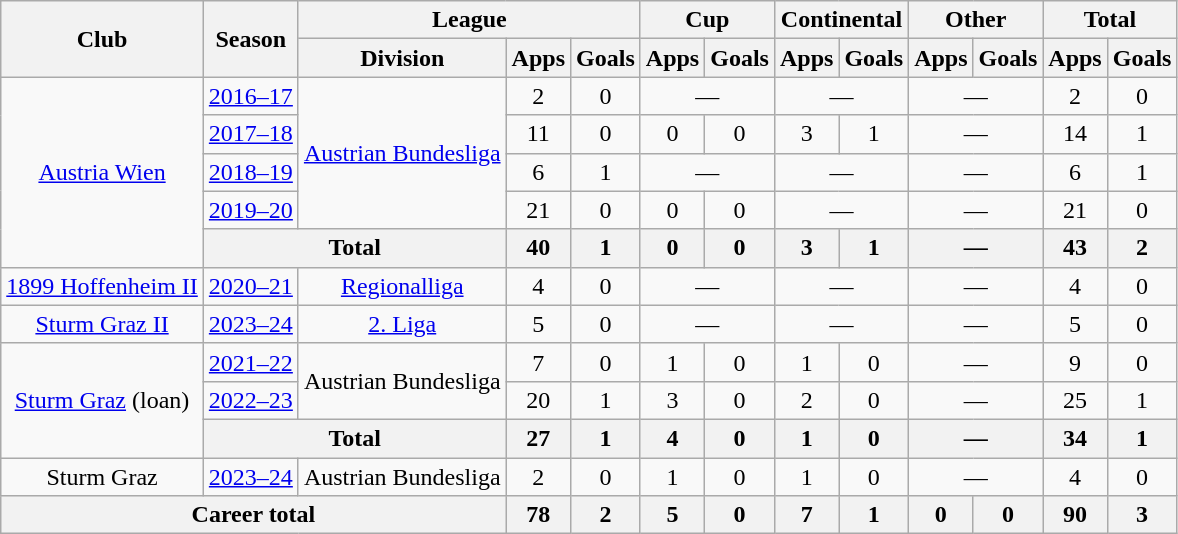<table class="wikitable" style="text-align:center">
<tr>
<th rowspan="2">Club</th>
<th rowspan="2">Season</th>
<th colspan="3">League</th>
<th colspan="2">Cup</th>
<th colspan="2">Continental</th>
<th colspan="2">Other</th>
<th colspan="2">Total</th>
</tr>
<tr>
<th>Division</th>
<th>Apps</th>
<th>Goals</th>
<th>Apps</th>
<th>Goals</th>
<th>Apps</th>
<th>Goals</th>
<th>Apps</th>
<th>Goals</th>
<th>Apps</th>
<th>Goals</th>
</tr>
<tr>
<td rowspan="5"><a href='#'>Austria Wien</a></td>
<td><a href='#'>2016–17</a></td>
<td rowspan="4"><a href='#'>Austrian Bundesliga</a></td>
<td>2</td>
<td>0</td>
<td colspan="2">—</td>
<td colspan="2">—</td>
<td colspan="2">—</td>
<td>2</td>
<td>0</td>
</tr>
<tr>
<td><a href='#'>2017–18</a></td>
<td>11</td>
<td>0</td>
<td>0</td>
<td>0</td>
<td>3</td>
<td>1</td>
<td colspan="2">—</td>
<td>14</td>
<td>1</td>
</tr>
<tr>
<td><a href='#'>2018–19</a></td>
<td>6</td>
<td>1</td>
<td colspan="2">—</td>
<td colspan="2">—</td>
<td colspan="2">—</td>
<td>6</td>
<td>1</td>
</tr>
<tr>
<td><a href='#'>2019–20</a></td>
<td>21</td>
<td>0</td>
<td>0</td>
<td>0</td>
<td colspan="2">—</td>
<td colspan="2">—</td>
<td>21</td>
<td>0</td>
</tr>
<tr>
<th colspan="2">Total</th>
<th>40</th>
<th>1</th>
<th>0</th>
<th>0</th>
<th>3</th>
<th>1</th>
<th colspan="2">—</th>
<th>43</th>
<th>2</th>
</tr>
<tr>
<td><a href='#'>1899 Hoffenheim II</a></td>
<td><a href='#'>2020–21</a></td>
<td><a href='#'>Regionalliga</a></td>
<td>4</td>
<td>0</td>
<td colspan="2">—</td>
<td colspan="2">—</td>
<td colspan="2">—</td>
<td>4</td>
<td>0</td>
</tr>
<tr>
<td><a href='#'>Sturm Graz II</a></td>
<td><a href='#'>2023–24</a></td>
<td><a href='#'>2. Liga</a></td>
<td>5</td>
<td>0</td>
<td colspan="2">—</td>
<td colspan="2">—</td>
<td colspan="2">—</td>
<td>5</td>
<td>0</td>
</tr>
<tr>
<td rowspan="3"><a href='#'>Sturm Graz</a> (loan)</td>
<td><a href='#'>2021–22</a></td>
<td rowspan="2">Austrian Bundesliga</td>
<td>7</td>
<td>0</td>
<td>1</td>
<td>0</td>
<td>1</td>
<td>0</td>
<td colspan="2">—</td>
<td>9</td>
<td>0</td>
</tr>
<tr>
<td><a href='#'>2022–23</a></td>
<td>20</td>
<td>1</td>
<td>3</td>
<td>0</td>
<td>2</td>
<td>0</td>
<td colspan="2">—</td>
<td>25</td>
<td>1</td>
</tr>
<tr>
<th colspan="2">Total</th>
<th>27</th>
<th>1</th>
<th>4</th>
<th>0</th>
<th>1</th>
<th>0</th>
<th colspan="2">—</th>
<th>34</th>
<th>1</th>
</tr>
<tr>
<td>Sturm Graz</td>
<td><a href='#'>2023–24</a></td>
<td>Austrian Bundesliga</td>
<td>2</td>
<td>0</td>
<td>1</td>
<td>0</td>
<td>1</td>
<td>0</td>
<td colspan="2">—</td>
<td>4</td>
<td>0</td>
</tr>
<tr>
<th colspan="3">Career total</th>
<th>78</th>
<th>2</th>
<th>5</th>
<th>0</th>
<th>7</th>
<th>1</th>
<th>0</th>
<th>0</th>
<th>90</th>
<th>3</th>
</tr>
</table>
